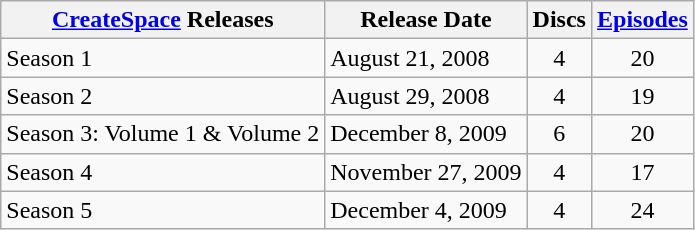<table class="wikitable">
<tr>
<th><a href='#'>CreateSpace</a> Releases</th>
<th style="text-align:center;">Release Date</th>
<th>Discs</th>
<th><a href='#'>Episodes</a></th>
</tr>
<tr>
<td>Season 1</td>
<td>August 21, 2008</td>
<td style="text-align:center;">4</td>
<td style="text-align:center;">20</td>
</tr>
<tr>
<td>Season 2</td>
<td>August 29, 2008</td>
<td style="text-align:center;">4</td>
<td style="text-align:center;">19</td>
</tr>
<tr>
<td>Season 3: Volume 1 & Volume 2</td>
<td>December 8, 2009</td>
<td style="text-align:center;">6</td>
<td style="text-align:center;">20</td>
</tr>
<tr>
<td>Season 4</td>
<td>November 27, 2009</td>
<td style="text-align:center;">4</td>
<td style="text-align:center;">17</td>
</tr>
<tr>
<td>Season 5</td>
<td>December 4, 2009</td>
<td style="text-align:center;">4</td>
<td style="text-align:center;">24</td>
</tr>
</table>
